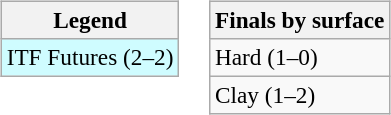<table>
<tr valign=top>
<td><br><table class="wikitable" style=font-size:97%>
<tr>
<th>Legend</th>
</tr>
<tr style="background:#cffcff;">
<td>ITF Futures (2–2)</td>
</tr>
</table>
</td>
<td><br><table class="wikitable" style=font-size:97%>
<tr>
<th>Finals by surface</th>
</tr>
<tr>
<td>Hard (1–0)</td>
</tr>
<tr>
<td>Clay (1–2)</td>
</tr>
</table>
</td>
</tr>
</table>
